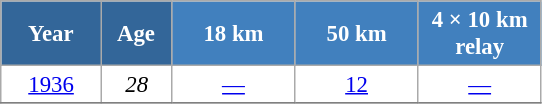<table class="wikitable" style="font-size:95%; text-align:center; border:grey solid 1px; border-collapse:collapse; background:#ffffff;">
<tr>
<th style="background-color:#369; color:white; width:60px;"> Year </th>
<th style="background-color:#369; color:white; width:40px;"> Age </th>
<th style="background-color:#4180be; color:white; width:75px;"> 18 km </th>
<th style="background-color:#4180be; color:white; width:75px;"> 50 km </th>
<th style="background-color:#4180be; color:white; width:75px;"> 4 × 10 km <br> relay </th>
</tr>
<tr>
<td><a href='#'>1936</a></td>
<td><em>28</em></td>
<td><a href='#'>—</a></td>
<td><a href='#'>12</a></td>
<td><a href='#'>—</a></td>
</tr>
<tr>
</tr>
</table>
